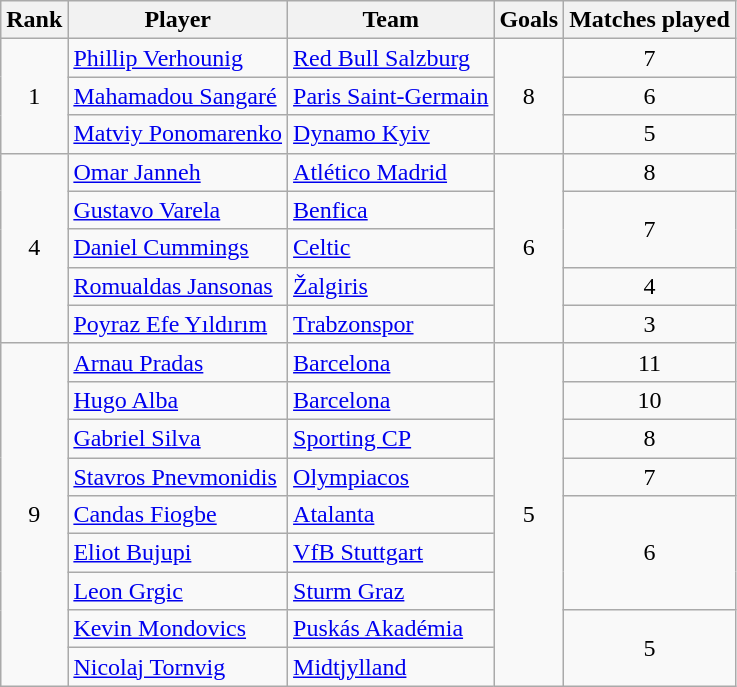<table class="wikitable" style="text-align:center">
<tr>
<th>Rank</th>
<th>Player</th>
<th>Team</th>
<th>Goals</th>
<th>Matches played</th>
</tr>
<tr>
<td rowspan=3>1</td>
<td align=left> <a href='#'>Phillip Verhounig</a></td>
<td align=left> <a href='#'>Red Bull Salzburg</a></td>
<td rowspan=3>8</td>
<td>7</td>
</tr>
<tr>
<td align=left> <a href='#'>Mahamadou Sangaré</a></td>
<td align=left> <a href='#'>Paris Saint-Germain</a></td>
<td>6</td>
</tr>
<tr>
<td align=left> <a href='#'>Matviy Ponomarenko</a></td>
<td align=left> <a href='#'>Dynamo Kyiv</a></td>
<td>5</td>
</tr>
<tr>
<td rowspan=5>4</td>
<td align=left> <a href='#'>Omar Janneh</a></td>
<td align=left> <a href='#'>Atlético Madrid</a></td>
<td rowspan=5>6</td>
<td>8</td>
</tr>
<tr>
<td align=left> <a href='#'>Gustavo Varela</a></td>
<td align=left> <a href='#'>Benfica</a></td>
<td rowspan=2>7</td>
</tr>
<tr>
<td align=left> <a href='#'>Daniel Cummings</a></td>
<td align=left> <a href='#'>Celtic</a></td>
</tr>
<tr>
<td align=left> <a href='#'>Romualdas Jansonas</a></td>
<td align=left> <a href='#'>Žalgiris</a></td>
<td>4</td>
</tr>
<tr>
<td align=left> <a href='#'>Poyraz Efe Yıldırım</a></td>
<td align=left> <a href='#'>Trabzonspor</a></td>
<td>3</td>
</tr>
<tr>
<td rowspan=9>9</td>
<td align=left> <a href='#'>Arnau Pradas</a></td>
<td align=left> <a href='#'>Barcelona</a></td>
<td rowspan=9>5</td>
<td>11</td>
</tr>
<tr>
<td align=left> <a href='#'>Hugo Alba</a></td>
<td align=left> <a href='#'>Barcelona</a></td>
<td>10</td>
</tr>
<tr>
<td align=left> <a href='#'>Gabriel Silva</a></td>
<td align=left> <a href='#'>Sporting CP</a></td>
<td>8</td>
</tr>
<tr>
<td align=left> <a href='#'>Stavros Pnevmonidis</a></td>
<td align=left> <a href='#'>Olympiacos</a></td>
<td>7</td>
</tr>
<tr>
<td align=left> <a href='#'>Candas Fiogbe</a></td>
<td align=left> <a href='#'>Atalanta</a></td>
<td rowspan=3>6</td>
</tr>
<tr>
<td align=left> <a href='#'>Eliot Bujupi</a></td>
<td align=left> <a href='#'>VfB Stuttgart</a></td>
</tr>
<tr>
<td align=left> <a href='#'>Leon Grgic</a></td>
<td align=left> <a href='#'>Sturm Graz</a></td>
</tr>
<tr>
<td align=left> <a href='#'>Kevin Mondovics</a></td>
<td align=left> <a href='#'>Puskás Akadémia</a></td>
<td rowspan=2>5</td>
</tr>
<tr>
<td align=left> <a href='#'>Nicolaj Tornvig</a></td>
<td align=left> <a href='#'>Midtjylland</a></td>
</tr>
</table>
